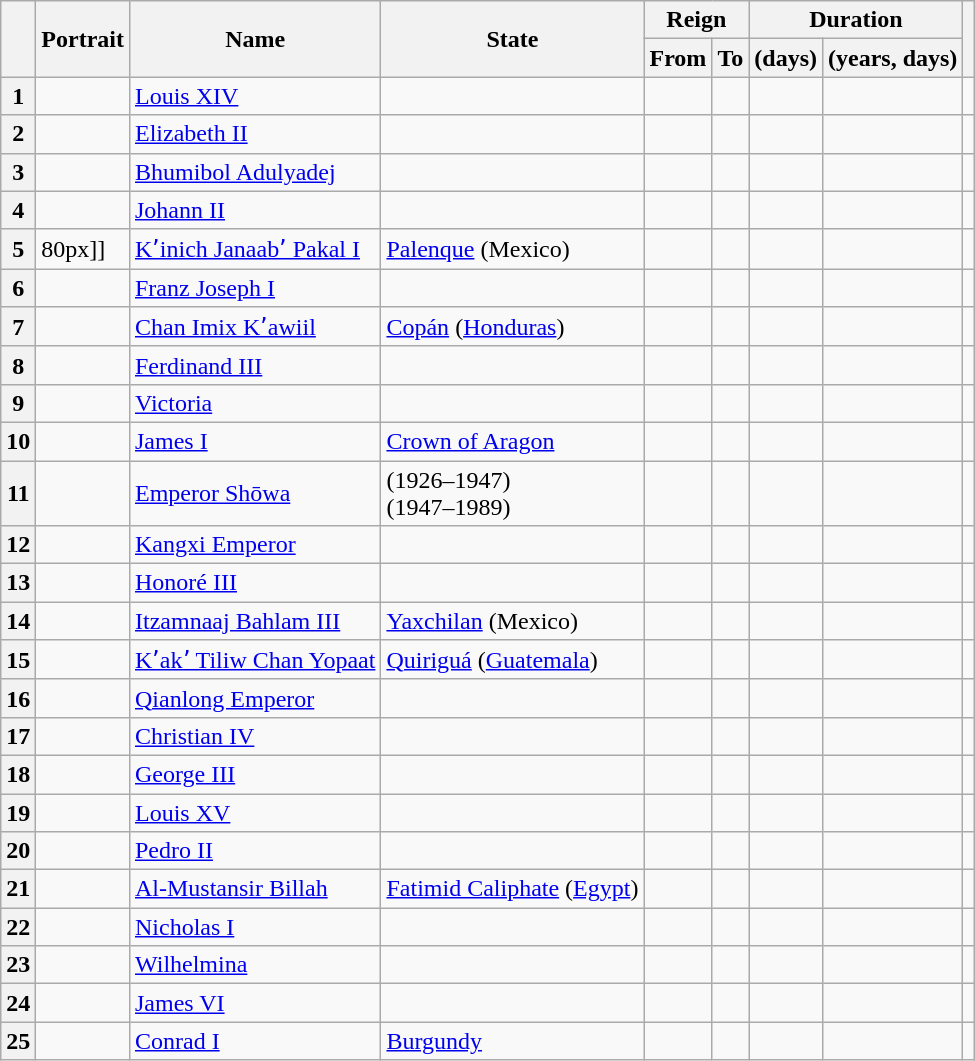<table class="wikitable sortable">
<tr>
<th rowspan="2" scope="col"></th>
<th class=unsortable rowspan="2">Portrait</th>
<th rowspan="2" scope="col">Name</th>
<th rowspan="2" scope="col">State</th>
<th colspan="2" scope="col">Reign</th>
<th colspan="2" scope="col">Duration</th>
<th class=unsortable rowspan="2"></th>
</tr>
<tr>
<th scope="col">From</th>
<th scope="col">To</th>
<th scope="col">(days)</th>
<th scope="col">(years, days)</th>
</tr>
<tr>
<th>1</th>
<td></td>
<td><a href='#'>Louis XIV</a></td>
<td></td>
<td></td>
<td></td>
<td></td>
<td></td>
<td></td>
</tr>
<tr>
<th>2</th>
<td></td>
<td><a href='#'>Elizabeth&nbsp;II</a></td>
<td></td>
<td></td>
<td></td>
<td></td>
<td><br></td>
<td></td>
</tr>
<tr>
<th>3</th>
<td></td>
<td><a href='#'>Bhumibol Adulyadej</a></td>
<td></td>
<td></td>
<td></td>
<td></td>
<td></td>
<td></td>
</tr>
<tr>
<th>4</th>
<td></td>
<td><a href='#'>Johann II</a></td>
<td></td>
<td></td>
<td></td>
<td></td>
<td></td>
<td></td>
</tr>
<tr>
<th>5</th>
<td [[File:PacalII.svg>80px]]</td>
<td><a href='#'>Kʼinich Janaabʼ Pakal I</a></td>
<td><a href='#'>Palenque</a> (Mexico)</td>
<td></td>
<td></td>
<td></td>
<td></td>
<td></td>
</tr>
<tr>
<th>6</th>
<td></td>
<td><a href='#'>Franz Joseph I</a></td>
<td></td>
<td></td>
<td></td>
<td></td>
<td></td>
<td></td>
</tr>
<tr>
<th>7</th>
<td></td>
<td><a href='#'>Chan Imix Kʼawiil</a></td>
<td><a href='#'>Copán</a> (<a href='#'>Honduras</a>)</td>
<td></td>
<td></td>
<td></td>
<td></td>
<td></td>
</tr>
<tr>
<th>8</th>
<td></td>
<td><a href='#'>Ferdinand III</a></td>
<td></td>
<td></td>
<td></td>
<td></td>
<td></td>
<td></td>
</tr>
<tr>
<th>9</th>
<td></td>
<td><a href='#'>Victoria</a></td>
<td></td>
<td></td>
<td></td>
<td></td>
<td></td>
<td></td>
</tr>
<tr>
<th>10</th>
<td></td>
<td><a href='#'>James I</a></td>
<td> <a href='#'>Crown of Aragon</a></td>
<td></td>
<td></td>
<td></td>
<td></td>
<td></td>
</tr>
<tr>
<th>11</th>
<td></td>
<td><a href='#'>Emperor Shōwa</a><br></td>
<td> (1926–1947)<br> (1947–1989)</td>
<td></td>
<td></td>
<td></td>
<td></td>
<td></td>
</tr>
<tr>
<th>12</th>
<td></td>
<td><a href='#'>Kangxi Emperor</a></td>
<td></td>
<td></td>
<td></td>
<td></td>
<td></td>
<td></td>
</tr>
<tr>
<th>13</th>
<td></td>
<td><a href='#'>Honoré III</a></td>
<td></td>
<td></td>
<td></td>
<td></td>
<td></td>
<td></td>
</tr>
<tr>
<th>14</th>
<td></td>
<td><a href='#'>Itzamnaaj Bahlam&nbsp;III</a></td>
<td><a href='#'>Yaxchilan</a> (Mexico)</td>
<td></td>
<td></td>
<td></td>
<td></td>
<td></td>
</tr>
<tr>
<th>15</th>
<td></td>
<td><a href='#'>Kʼakʼ Tiliw Chan Yopaat</a></td>
<td><a href='#'>Quiriguá</a> (<a href='#'>Guatemala</a>)</td>
<td></td>
<td></td>
<td></td>
<td></td>
<td></td>
</tr>
<tr>
<th>16</th>
<td></td>
<td><a href='#'>Qianlong Emperor</a></td>
<td></td>
<td></td>
<td></td>
<td></td>
<td></td>
<td></td>
</tr>
<tr>
<th>17</th>
<td></td>
<td><a href='#'>Christian IV</a></td>
<td></td>
<td></td>
<td></td>
<td></td>
<td></td>
<td></td>
</tr>
<tr>
<th>18</th>
<td></td>
<td><a href='#'>George III</a></td>
<td></td>
<td></td>
<td></td>
<td></td>
<td></td>
<td></td>
</tr>
<tr>
<th>19</th>
<td></td>
<td><a href='#'>Louis XV</a></td>
<td></td>
<td></td>
<td></td>
<td></td>
<td></td>
<td></td>
</tr>
<tr>
<th>20</th>
<td></td>
<td><a href='#'>Pedro II</a></td>
<td></td>
<td></td>
<td></td>
<td></td>
<td></td>
<td></td>
</tr>
<tr>
<th>21</th>
<td></td>
<td><a href='#'>Al-Mustansir Billah</a></td>
<td><a href='#'>Fatimid Caliphate</a> (<a href='#'>Egypt</a>)</td>
<td></td>
<td></td>
<td></td>
<td></td>
<td></td>
</tr>
<tr>
<th>22</th>
<td></td>
<td><a href='#'>Nicholas I</a></td>
<td></td>
<td></td>
<td></td>
<td></td>
<td></td>
<td></td>
</tr>
<tr>
<th>23</th>
<td></td>
<td><a href='#'>Wilhelmina</a></td>
<td></td>
<td></td>
<td></td>
<td></td>
<td></td>
<td></td>
</tr>
<tr>
<th>24</th>
<td></td>
<td><a href='#'>James VI</a></td>
<td></td>
<td></td>
<td></td>
<td></td>
<td></td>
<td></td>
</tr>
<tr>
<th>25 </th>
<td></td>
<td><a href='#'>Conrad I</a></td>
<td> <a href='#'>Burgundy</a></td>
<td></td>
<td></td>
<td></td>
<td></td>
<td></td>
</tr>
</table>
